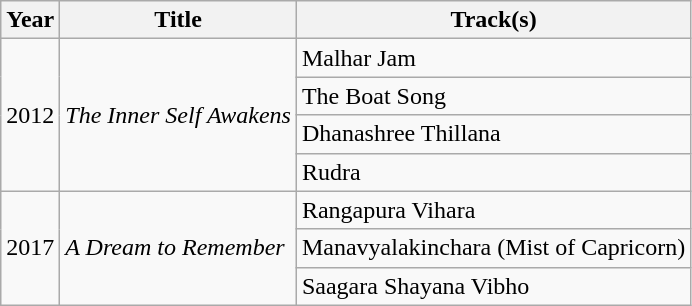<table class="wikitable">
<tr>
<th>Year</th>
<th>Title</th>
<th>Track(s)</th>
</tr>
<tr>
<td rowspan="4">2012</td>
<td rowspan="4"><em>The Inner Self Awakens</em></td>
<td>Malhar Jam</td>
</tr>
<tr>
<td>The Boat Song</td>
</tr>
<tr>
<td>Dhanashree Thillana</td>
</tr>
<tr>
<td>Rudra</td>
</tr>
<tr>
<td rowspan="3">2017</td>
<td rowspan="3"><em>A Dream to Remember</em></td>
<td>Rangapura Vihara</td>
</tr>
<tr>
<td>Manavyalakinchara (Mist of Capricorn)</td>
</tr>
<tr>
<td>Saagara Shayana Vibho</td>
</tr>
</table>
